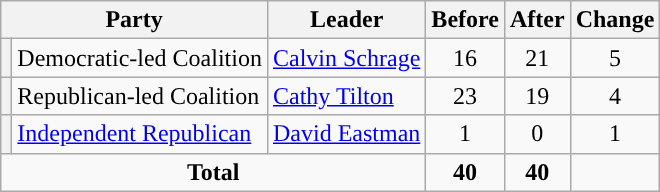<table class="wikitable" style="text-align:center;">
<tr>
<th colspan="2">Party</th>
<th>Leader</th>
<th>Before</th>
<th>After</th>
<th>Change</th>
</tr>
<tr>
<th style="background-color:"></th>
<td style="text-align:left;">Democratic-led Coalition</td>
<td style="text-align:left;"><a href='#'>Calvin Schrage</a></td>
<td>16</td>
<td>21</td>
<td>5</td>
</tr>
<tr>
<th style="background-color:"></th>
<td style="text-align:left;">Republican-led Coalition</td>
<td style="text-align:left;"><a href='#'>Cathy Tilton</a></td>
<td>23</td>
<td>19</td>
<td> 4</td>
</tr>
<tr>
<th style="background-color:"></th>
<td style="text-align:left;"><a href='#'>Independent Republican</a></td>
<td style="text-align:left;"><a href='#'>David Eastman</a></td>
<td>1</td>
<td>0</td>
<td> 1</td>
</tr>
<tr>
<td colspan="3"><strong>Total</strong></td>
<td><strong>40</strong></td>
<td><strong>40</strong></td>
<td></td>
</tr>
</table>
